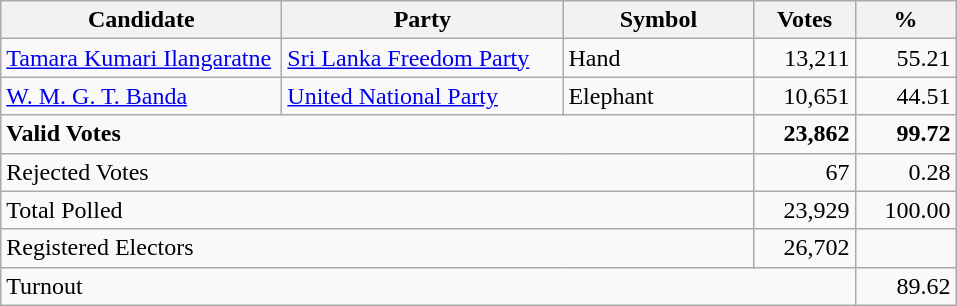<table class="wikitable" border="1" style="text-align:right;">
<tr>
<th align=left width="180">Candidate</th>
<th align=left width="180">Party</th>
<th align=left width="120">Symbol</th>
<th align=left width="60">Votes</th>
<th align=left width="60">%</th>
</tr>
<tr>
<td align=left><a href='#'>Tamara Kumari Ilangaratne</a></td>
<td align=left><a href='#'>Sri Lanka Freedom Party</a></td>
<td align=left>Hand</td>
<td align=right>13,211</td>
<td align=right>55.21</td>
</tr>
<tr>
<td align=left><a href='#'>W. M. G. T. Banda</a></td>
<td align=left><a href='#'>United National Party</a></td>
<td align=left>Elephant</td>
<td align=right>10,651</td>
<td align=right>44.51</td>
</tr>
<tr>
<td align=left colspan=3><strong>Valid Votes</strong></td>
<td align=right><strong>23,862</strong></td>
<td align=right><strong>99.72</strong></td>
</tr>
<tr>
<td align=left colspan=3>Rejected Votes</td>
<td align=right>67</td>
<td align=right>0.28</td>
</tr>
<tr>
<td align=left colspan=3>Total Polled</td>
<td align=right>23,929</td>
<td align=right>100.00</td>
</tr>
<tr>
<td align=left colspan=3>Registered Electors</td>
<td align=right>26,702</td>
<td></td>
</tr>
<tr>
<td align=left colspan=4>Turnout</td>
<td align=right>89.62</td>
</tr>
</table>
